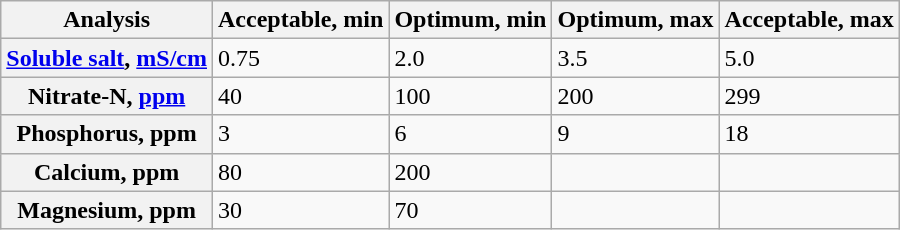<table class=wikitable>
<tr>
<th>Analysis</th>
<th>Acceptable, min</th>
<th>Optimum, min</th>
<th>Optimum, max</th>
<th>Acceptable, max</th>
</tr>
<tr>
<th scope=row><a href='#'>Soluble salt</a>, <a href='#'>mS/cm</a></th>
<td>0.75</td>
<td>2.0</td>
<td>3.5</td>
<td>5.0</td>
</tr>
<tr>
<th scope=row>Nitrate-N, <a href='#'>ppm</a></th>
<td>40</td>
<td>100</td>
<td>200</td>
<td>299</td>
</tr>
<tr>
<th scope=row>Phosphorus, ppm</th>
<td>3</td>
<td>6</td>
<td>9</td>
<td>18</td>
</tr>
<tr>
<th scope=row>Calcium, ppm</th>
<td>80</td>
<td>200</td>
<td></td>
<td></td>
</tr>
<tr>
<th scope=row>Magnesium, ppm</th>
<td>30</td>
<td>70</td>
<td></td>
<td></td>
</tr>
</table>
